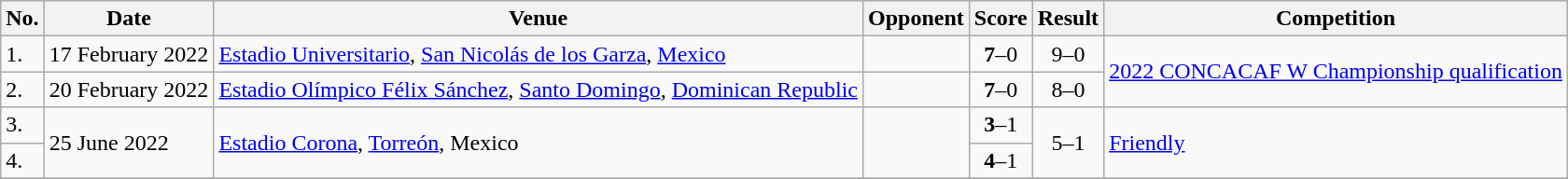<table class="wikitable">
<tr>
<th>No.</th>
<th>Date</th>
<th>Venue</th>
<th>Opponent</th>
<th>Score</th>
<th>Result</th>
<th>Competition</th>
</tr>
<tr>
<td>1.</td>
<td>17 February 2022</td>
<td><a href='#'>Estadio Universitario</a>, <a href='#'>San Nicolás de los Garza</a>, <a href='#'>Mexico</a></td>
<td></td>
<td align=center><strong>7</strong>–0</td>
<td align=center>9–0</td>
<td rowspan=2><a href='#'>2022 CONCACAF W Championship qualification</a></td>
</tr>
<tr>
<td>2.</td>
<td>20 February 2022</td>
<td><a href='#'>Estadio Olímpico Félix Sánchez</a>, <a href='#'>Santo Domingo</a>, <a href='#'>Dominican Republic</a></td>
<td></td>
<td align=center><strong>7</strong>–0</td>
<td align=center>8–0</td>
</tr>
<tr>
<td>3.</td>
<td rowspan=2>25 June 2022</td>
<td rowspan=2><a href='#'>Estadio Corona</a>, <a href='#'>Torreón</a>, Mexico</td>
<td rowspan=2></td>
<td align=center><strong>3</strong>–1</td>
<td rowspan=2 align=center>5–1</td>
<td rowspan=2><a href='#'>Friendly</a></td>
</tr>
<tr>
<td>4.</td>
<td align=center><strong>4</strong>–1</td>
</tr>
<tr>
</tr>
</table>
